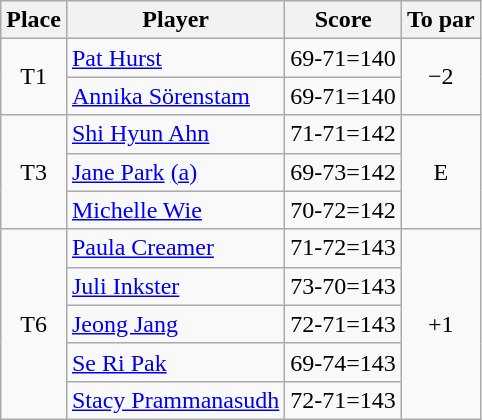<table class="wikitable">
<tr>
<th>Place</th>
<th>Player</th>
<th>Score</th>
<th>To par</th>
</tr>
<tr>
<td align=center rowspan=2>T1</td>
<td> <a href='#'>Pat Hurst</a></td>
<td>69-71=140</td>
<td align=center rowspan=2>−2</td>
</tr>
<tr>
<td> <a href='#'>Annika Sörenstam</a></td>
<td>69-71=140</td>
</tr>
<tr>
<td align=center rowspan=3>T3</td>
<td> <a href='#'>Shi Hyun Ahn</a></td>
<td>71-71=142</td>
<td align=center rowspan=3>E</td>
</tr>
<tr>
<td> <a href='#'>Jane Park</a> <a href='#'>(a)</a></td>
<td>69-73=142</td>
</tr>
<tr>
<td> <a href='#'>Michelle Wie</a></td>
<td>70-72=142</td>
</tr>
<tr>
<td align=center rowspan=5>T6</td>
<td> <a href='#'>Paula Creamer</a></td>
<td>71-72=143</td>
<td align=center rowspan=5>+1</td>
</tr>
<tr>
<td> <a href='#'>Juli Inkster</a></td>
<td>73-70=143</td>
</tr>
<tr>
<td> <a href='#'>Jeong Jang</a></td>
<td>72-71=143</td>
</tr>
<tr>
<td> <a href='#'>Se Ri Pak</a></td>
<td>69-74=143</td>
</tr>
<tr>
<td> <a href='#'>Stacy Prammanasudh</a></td>
<td>72-71=143</td>
</tr>
</table>
